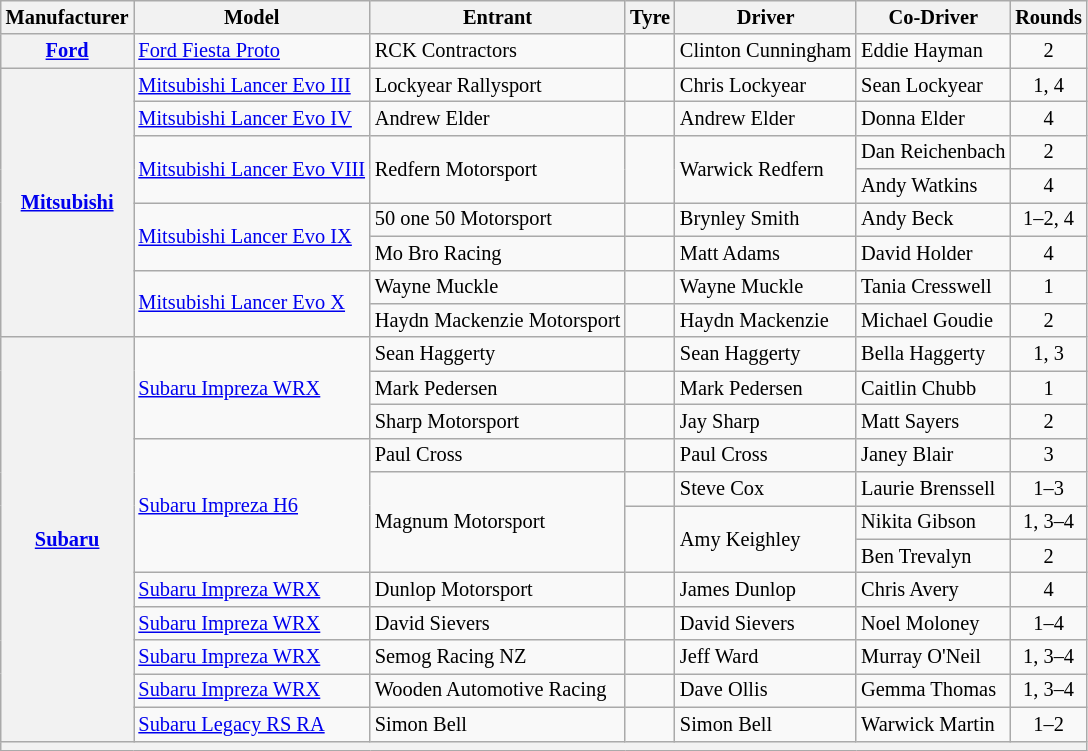<table class="wikitable" style=font-size:85%;>
<tr>
<th>Manufacturer</th>
<th>Model</th>
<th>Entrant</th>
<th>Tyre</th>
<th>Driver</th>
<th>Co-Driver</th>
<th>Rounds</th>
</tr>
<tr>
<th rowspan=1><a href='#'>Ford</a></th>
<td rowspan=1><a href='#'>Ford Fiesta Proto</a></td>
<td> RCK Contractors</td>
<td align=center></td>
<td> Clinton Cunningham</td>
<td> Eddie Hayman</td>
<td align=center>2</td>
</tr>
<tr>
<th rowspan=8><a href='#'>Mitsubishi</a></th>
<td rowspan=1><a href='#'>Mitsubishi Lancer Evo III</a></td>
<td> Lockyear Rallysport</td>
<td align=center></td>
<td> Chris Lockyear</td>
<td> Sean Lockyear</td>
<td align=center>1, 4</td>
</tr>
<tr>
<td rowspan=1><a href='#'>Mitsubishi Lancer Evo IV</a></td>
<td> Andrew Elder</td>
<td align=center></td>
<td> Andrew Elder</td>
<td> Donna Elder</td>
<td align=center>4</td>
</tr>
<tr>
<td rowspan=2><a href='#'>Mitsubishi Lancer Evo VIII</a></td>
<td rowspan=2> Redfern Motorsport</td>
<td rowspan=2 align=center></td>
<td rowspan=2> Warwick Redfern</td>
<td> Dan Reichenbach</td>
<td align=center>2</td>
</tr>
<tr>
<td> Andy Watkins</td>
<td align=center>4</td>
</tr>
<tr>
<td rowspan=2><a href='#'>Mitsubishi Lancer Evo IX</a></td>
<td> 50 one 50 Motorsport</td>
<td align=center></td>
<td> Brynley Smith</td>
<td> Andy Beck</td>
<td align=center>1–2, 4</td>
</tr>
<tr>
<td> Mo Bro Racing</td>
<td align=center></td>
<td> Matt Adams</td>
<td> David Holder</td>
<td align=center>4</td>
</tr>
<tr>
<td rowspan=2><a href='#'>Mitsubishi Lancer Evo X</a></td>
<td> Wayne Muckle</td>
<td align=center></td>
<td> Wayne Muckle</td>
<td> Tania Cresswell</td>
<td align=center>1</td>
</tr>
<tr>
<td> Haydn Mackenzie Motorsport</td>
<td align=center></td>
<td> Haydn Mackenzie</td>
<td> Michael Goudie</td>
<td align=center>2</td>
</tr>
<tr>
<th rowspan=12><a href='#'>Subaru</a></th>
<td rowspan=3><a href='#'>Subaru Impreza WRX</a></td>
<td> Sean Haggerty</td>
<td align=center></td>
<td> Sean Haggerty</td>
<td> Bella Haggerty</td>
<td align=center>1, 3</td>
</tr>
<tr>
<td> Mark Pedersen</td>
<td align=center></td>
<td> Mark Pedersen</td>
<td> Caitlin Chubb</td>
<td align=center>1</td>
</tr>
<tr>
<td> Sharp Motorsport</td>
<td align=center></td>
<td> Jay Sharp</td>
<td> Matt Sayers</td>
<td align=center>2</td>
</tr>
<tr>
<td rowspan=4><a href='#'>Subaru Impreza H6</a></td>
<td rowspan=1> Paul Cross</td>
<td align=center></td>
<td> Paul Cross</td>
<td> Janey Blair</td>
<td align=center>3</td>
</tr>
<tr>
<td rowspan=3> Magnum Motorsport</td>
<td align=center></td>
<td> Steve Cox</td>
<td> Laurie Brenssell</td>
<td align=center>1–3</td>
</tr>
<tr>
<td rowspan=2 align=center></td>
<td rowspan=2> Amy Keighley</td>
<td> Nikita Gibson</td>
<td align=center>1, 3–4</td>
</tr>
<tr>
<td> Ben Trevalyn</td>
<td align=center>2</td>
</tr>
<tr>
<td rowspan=1><a href='#'>Subaru Impreza WRX</a></td>
<td> Dunlop Motorsport</td>
<td align=center></td>
<td> James Dunlop</td>
<td> Chris Avery</td>
<td align=center>4</td>
</tr>
<tr>
<td rowspan=1><a href='#'>Subaru Impreza WRX</a></td>
<td> David Sievers</td>
<td align=center></td>
<td> David Sievers</td>
<td> Noel Moloney</td>
<td align=center>1–4</td>
</tr>
<tr>
<td rowspan=1><a href='#'>Subaru Impreza WRX</a></td>
<td> Semog Racing NZ</td>
<td align=center></td>
<td> Jeff Ward</td>
<td> Murray O'Neil</td>
<td align=center>1, 3–4</td>
</tr>
<tr>
<td rowspan=1><a href='#'>Subaru Impreza WRX</a></td>
<td> Wooden Automotive Racing</td>
<td align=center></td>
<td> Dave Ollis</td>
<td> Gemma Thomas</td>
<td align=center>1, 3–4</td>
</tr>
<tr>
<td rowspan=1><a href='#'>Subaru Legacy RS RA</a></td>
<td> Simon Bell</td>
<td align=center></td>
<td> Simon Bell</td>
<td> Warwick Martin</td>
<td align=center>1–2</td>
</tr>
<tr>
<th colspan=7></th>
</tr>
</table>
